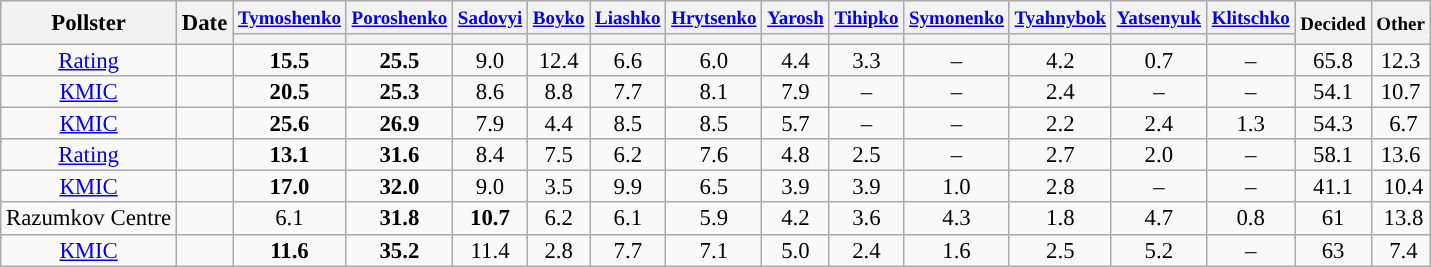<table class="wikitable" style="text-align:center;font-size:95%;line-height:14px;">
<tr>
<th rowspan=2>Pollster</th>
<th rowspan=2>Date</th>
<th><small><a href='#'>Tymoshenko</a></small></th>
<th> <small><a href='#'>Poroshenko</a></small></th>
<th><small><a href='#'>Sadovyi</a></small></th>
<th><small><a href='#'>Boyko</a></small></th>
<th><small><a href='#'>Liashko</a></small></th>
<th><small><a href='#'>Hrytsenko</a></small></th>
<th><small><a href='#'>Yarosh</a></small></th>
<th><small><a href='#'>Tihipko</a></small></th>
<th><small><a href='#'>Symonenko</a></small></th>
<th><small><a href='#'>Tyahnybok</a></small></th>
<th><small><a href='#'>Yatsenyuk</a></small></th>
<th><small><a href='#'>Klitschko</a></small></th>
<th rowspan=2><small>Decided</small></th>
<th rowspan=2><small>Other</small></th>
</tr>
<tr>
<th style="background:"></th>
<th style="background:"></th>
<th style="background:"></th>
<th style="background:"></th>
<th style="background:"></th>
<th style="background:"></th>
<th style="background:"></th>
<th style="background:"></th>
<th style="background:"></th>
<th style="background:"></th>
<th style="background:"></th>
<th style="background:"></th>
</tr>
<tr>
<td><a href='#'>Rating</a></td>
<td></td>
<td style="background-color:#"><strong>15.5</strong></td>
<td style="background-color:#"><strong>25.5</strong></td>
<td>9.0</td>
<td>12.4</td>
<td>6.6</td>
<td>6.0</td>
<td>4.4</td>
<td>3.3</td>
<td>–</td>
<td>4.2</td>
<td>0.7</td>
<td>–</td>
<td>65.8</td>
<td>12.3</td>
</tr>
<tr>
<td><a href='#'>КМІС</a></td>
<td></td>
<td style="background-color:#"><strong>20.5</strong></td>
<td style="background-color:#"><strong>25.3</strong></td>
<td>8.6</td>
<td>8.8</td>
<td>7.7</td>
<td>8.1</td>
<td>7.9</td>
<td>–</td>
<td>–</td>
<td>2.4</td>
<td>–</td>
<td>–</td>
<td>54.1</td>
<td>10.7</td>
</tr>
<tr>
<td><a href='#'>КМІС</a></td>
<td></td>
<td style="background-color:#"><strong>25.6</strong></td>
<td style="background-color:#"><strong>26.9</strong></td>
<td>7.9</td>
<td>4.4</td>
<td>8.5</td>
<td>8.5</td>
<td>5.7</td>
<td>–</td>
<td>–</td>
<td>2.2</td>
<td>2.4</td>
<td>1.3</td>
<td>54.3</td>
<td> 6.7</td>
</tr>
<tr>
<td><a href='#'>Rating</a></td>
<td></td>
<td style="background-color:#"><strong>13.1</strong></td>
<td style="background-color:#"><strong>31.6</strong></td>
<td>8.4</td>
<td>7.5</td>
<td>6.2</td>
<td>7.6</td>
<td>4.8</td>
<td>2.5</td>
<td>–</td>
<td>2.7</td>
<td>2.0</td>
<td>–</td>
<td>58.1</td>
<td>13.6</td>
</tr>
<tr>
<td><a href='#'>КМІС</a></td>
<td></td>
<td style="background-color:#"><strong>17.0</strong></td>
<td style="background-color:#"><strong>32.0</strong></td>
<td>9.0</td>
<td>3.5</td>
<td>9.9</td>
<td>6.5</td>
<td>3.9</td>
<td>3.9</td>
<td>1.0</td>
<td>2.8</td>
<td>–</td>
<td>–</td>
<td>41.1</td>
<td> 10.4</td>
</tr>
<tr>
<td>Razumkov Centre</td>
<td></td>
<td>6.1</td>
<td style="background-color:#"><strong>31.8</strong></td>
<td style="background-color:#"><strong>10.7</strong></td>
<td>6.2</td>
<td>6.1</td>
<td>5.9</td>
<td>4.2</td>
<td>3.6</td>
<td>4.3</td>
<td>1.8</td>
<td>4.7</td>
<td>0.8</td>
<td>61</td>
<td> 13.8</td>
</tr>
<tr>
<td><a href='#'>КМІС</a></td>
<td></td>
<td style="background-color:#"><strong>11.6</strong></td>
<td style="background-color:#"><strong>35.2</strong></td>
<td>11.4</td>
<td>2.8</td>
<td>7.7</td>
<td>7.1</td>
<td>5.0</td>
<td>2.4</td>
<td>1.6</td>
<td>2.5</td>
<td>5.2</td>
<td>–</td>
<td>63</td>
<td> 7.4</td>
</tr>
</table>
